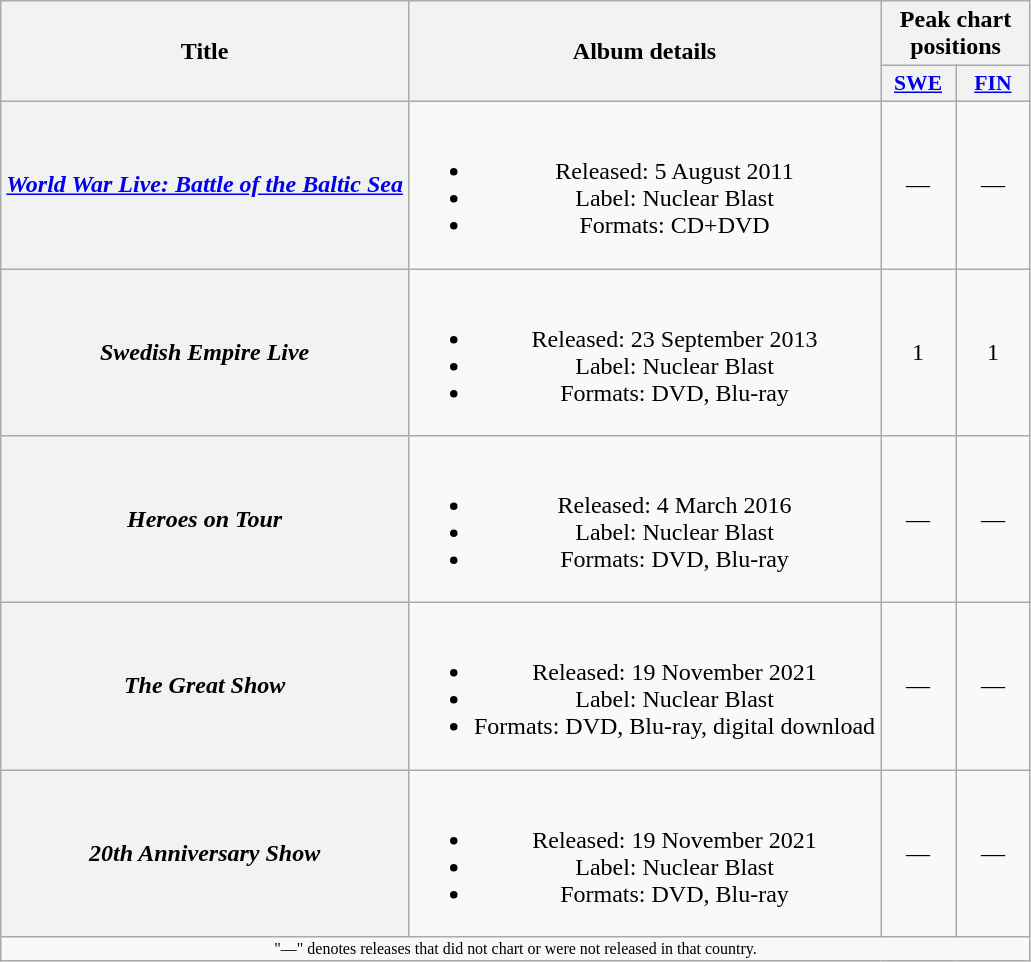<table class="wikitable plainrowheaders" style="text-align:center;">
<tr>
<th scope="col" rowspan="2">Title</th>
<th scope="col" rowspan="2">Album details</th>
<th scope="col" colspan="2">Peak chart positions</th>
</tr>
<tr>
<th scope="col" style="width:3em;font-size:90%;"><a href='#'>SWE</a><br></th>
<th scope="col" style="width:3em;font-size:90%;"><a href='#'>FIN</a><br></th>
</tr>
<tr>
<th scope="row"><em><a href='#'>World War Live: Battle of the Baltic Sea</a></em></th>
<td><br><ul><li>Released: 5 August 2011</li><li>Label: Nuclear Blast</li><li>Formats: CD+DVD</li></ul></td>
<td>—</td>
<td>—</td>
</tr>
<tr>
<th scope="row"><em>Swedish Empire Live</em></th>
<td><br><ul><li>Released: 23 September 2013</li><li>Label: Nuclear Blast</li><li>Formats: DVD, Blu-ray</li></ul></td>
<td>1</td>
<td>1</td>
</tr>
<tr>
<th scope="row"><em>Heroes on Tour</em></th>
<td><br><ul><li>Released: 4 March 2016</li><li>Label: Nuclear Blast</li><li>Formats: DVD, Blu-ray</li></ul></td>
<td>—</td>
<td>—</td>
</tr>
<tr>
<th scope="row"><em>The Great Show</em></th>
<td><br><ul><li>Released: 19 November 2021</li><li>Label: Nuclear Blast</li><li>Formats: DVD, Blu-ray, digital download</li></ul></td>
<td>—</td>
<td>—</td>
</tr>
<tr>
<th scope="row"><em>20th Anniversary Show</em></th>
<td><br><ul><li>Released: 19 November 2021</li><li>Label: Nuclear Blast</li><li>Formats: DVD, Blu-ray</li></ul></td>
<td>—</td>
<td>—</td>
</tr>
<tr>
<td style="font-size:8pt;" colspan="4">"—" denotes releases that did not chart or were not released in that country.</td>
</tr>
</table>
